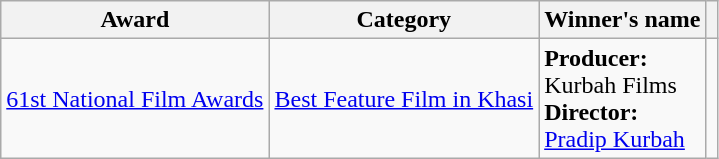<table class="wikitable sortable">
<tr>
<th>Award</th>
<th>Category</th>
<th>Winner's name</th>
<th></th>
</tr>
<tr>
<td><a href='#'>61st National Film Awards</a></td>
<td><a href='#'>Best Feature Film in Khasi</a></td>
<td><strong>Producer:</strong><br>Kurbah Films<br><strong>Director:</strong><br><a href='#'>Pradip Kurbah</a></td>
<td></td>
</tr>
</table>
